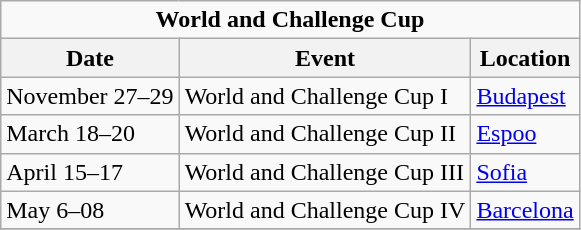<table class="wikitable">
<tr>
<td colspan="4" style="text-align:center;"><strong>World and Challenge Cup</strong></td>
</tr>
<tr>
<th>Date</th>
<th>Event</th>
<th>Location</th>
</tr>
<tr>
<td>November 27–29</td>
<td>World and Challenge Cup I</td>
<td>  <a href='#'>Budapest</a></td>
</tr>
<tr>
<td>March 18–20</td>
<td>World and Challenge Cup II</td>
<td>  <a href='#'>Espoo</a></td>
</tr>
<tr>
<td>April 15–17</td>
<td>World and Challenge Cup III</td>
<td>  <a href='#'>Sofia</a></td>
</tr>
<tr>
<td>May 6–08</td>
<td>World and Challenge Cup IV</td>
<td>  <a href='#'>Barcelona</a></td>
</tr>
<tr>
</tr>
</table>
